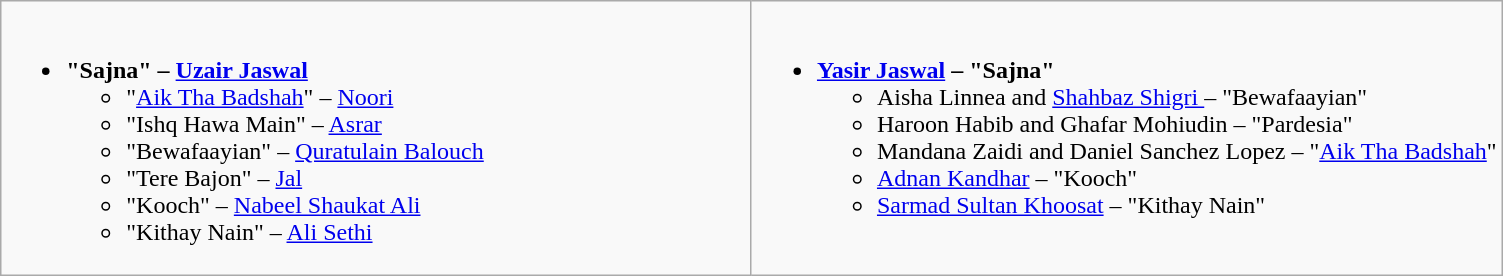<table class="wikitable">
<tr>
<td valign="top" width="50%"><br><ul><li><strong>"Sajna" – <a href='#'>Uzair Jaswal</a></strong><ul><li>"<a href='#'>Aik Tha Badshah</a>" – <a href='#'>Noori</a></li><li>"Ishq Hawa Main" – <a href='#'>Asrar</a></li><li>"Bewafaayian" – <a href='#'>Quratulain Balouch</a></li><li>"Tere Bajon" – <a href='#'>Jal</a></li><li>"Kooch" – <a href='#'>Nabeel Shaukat Ali</a></li><li>"Kithay Nain" – <a href='#'>Ali Sethi</a></li></ul></li></ul></td>
<td valign="top" width="50%"><br><ul><li><strong><a href='#'>Yasir Jaswal</a> – "Sajna"</strong><ul><li>Aisha Linnea and <a href='#'>Shahbaz Shigri </a>– "Bewafaayian"</li><li>Haroon Habib and Ghafar Mohiudin – "Pardesia"</li><li>Mandana Zaidi and Daniel Sanchez Lopez – "<a href='#'>Aik Tha Badshah</a>"</li><li><a href='#'>Adnan Kandhar</a> – "Kooch"</li><li><a href='#'>Sarmad Sultan Khoosat</a> – "Kithay Nain"</li></ul></li></ul></td>
</tr>
</table>
